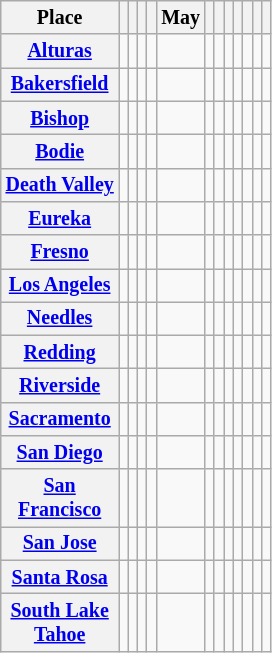<table class="wikitable sortable nowrap" style="text-align: center; font-size: smaller;" |>
<tr>
<th data-sort-type="text" scope="col">Place</th>
<th data-sort-type="number" scope="col"></th>
<th data-sort-type="number" scope="col"></th>
<th data-sort-type="number" scope="col"></th>
<th data-sort-type="number" scope="col"></th>
<th data-sort-type="number" scope="col">May</th>
<th data-sort-type="number" scope="col"></th>
<th data-sort-type="number" scope="col"></th>
<th data-sort-type="number" scope="col"></th>
<th data-sort-type="number" scope="col"></th>
<th data-sort-type="number" scope="col"></th>
<th data-sort-type="number" scope="col"></th>
<th data-sort-type="number" scope="col"></th>
</tr>
<tr>
<th><a href='#'>Alturas</a></th>
<td data-sort-value="31.2" title="average temperature: 31.2" ></td>
<td data-sort-value="34.2" title="average temperature: 34.2" ></td>
<td data-sort-value="39.5" title="average temperature: 39.5" ></td>
<td data-sort-value="44.2" title="average temperature: 44.2" ></td>
<td data-sort-value="52.0" title="average temperature: 52.0" ></td>
<td data-sort-value="59.6" title="average temperature: 59.6" ></td>
<td data-sort-value="66.7" title="average temperature: 66.7" ></td>
<td data-sort-value="65.1" title="average temperature: 65.1" ></td>
<td data-sort-value="58.0" title="average temperature: 58.0" ></td>
<td data-sort-value="47.6" title="average temperature: 47.6" ></td>
<td data-sort-value="37.2" title="average temperature: 37.2" ></td>
<td data-sort-value="30.4" title="average temperature: 30.4" ></td>
</tr>
<tr>
<th><a href='#'>Bakersfield</a></th>
<td data-sort-value="47.8" title="average temperature: 47.8" ></td>
<td data-sort-value="52.6" title="average temperature: 52.6" ></td>
<td data-sort-value="57.6" title="average temperature: 57.6" ></td>
<td data-sort-value="62.6" title="average temperature: 62.6" ></td>
<td data-sort-value="70.5" title="average temperature: 70.5" ></td>
<td data-sort-value="77.5" title="average temperature: 77.5" ></td>
<td data-sort-value="83.8" title="average temperature: 83.8" ></td>
<td data-sort-value="82.4" title="average temperature: 82.4" ></td>
<td data-sort-value="77.0" title="average temperature: 77.0" ></td>
<td data-sort-value="67.2" title="average temperature: 67.2" ></td>
<td data-sort-value="55.1" title="average temperature: 55.1" ></td>
<td data-sort-value="47.8" title="average temperature: 47.8" ></td>
</tr>
<tr>
<th><a href='#'>Bishop</a></th>
<td data-sort-value="38.5" title="average temperature: 38.5" ></td>
<td data-sort-value="42.2" title="average temperature: 42.2" ></td>
<td data-sort-value="48.3" title="average temperature: 48.3" ></td>
<td data-sort-value="54.5" title="average temperature: 54.5" ></td>
<td data-sort-value="63.3" title="average temperature: 63.3" ></td>
<td data-sort-value="71.5" title="average temperature: 71.5" ></td>
<td data-sort-value="77.3" title="average temperature: 77.3" ></td>
<td data-sort-value="75.0" title="average temperature: 75.0" ></td>
<td data-sort-value="67.6" title="average temperature: 67.6" ></td>
<td data-sort-value="56.8" title="average temperature: 56.8" ></td>
<td data-sort-value="45.2" title="average temperature: 45.2" ></td>
<td data-sort-value="37.7" title="average temperature: 37.7" ></td>
</tr>
<tr>
<th><a href='#'>Bodie</a></th>
<td data-sort-value="22.6" title="average temperature: 22.6" ></td>
<td data-sort-value="24.1" title="average temperature: 24.1" ></td>
<td data-sort-value="28.3" title="average temperature: 28.3" ></td>
<td data-sort-value="34.4" title="average temperature: 34.4" ></td>
<td data-sort-value="42.5" title="average temperature: 42.5" ></td>
<td data-sort-value="50.0" title="average temperature: 50.0" ></td>
<td data-sort-value="55.9" title="average temperature: 55.9" ></td>
<td data-sort-value="54.4" title="average temperature: 54.4" ></td>
<td data-sort-value="48.2" title="average temperature: 48.2" ></td>
<td data-sort-value="39.4" title="average temperature: 39.4" ></td>
<td data-sort-value="30.0" title="average temperature: 30.0" ></td>
<td data-sort-value="23.2" title="average temperature: 23.2" ></td>
</tr>
<tr>
<th><a href='#'>Death Valley</a></th>
<td data-sort-value="53.4" title="average temperature: 53.4" ></td>
<td data-sort-value=.59.8" title="average temperature: 59.8" ></td>
<td data-sort-value="68.4" title="average temperature: 68.4" ></td>
<td data-sort-value="76.3" title="average temperature: 76.3" ></td>
<td data-sort-value="86.6" title="average temperature: 86.6" ></td>
<td data-sort-value="95.5" title="average temperature: 95.5" ></td>
<td data-sort-value="102.2" title="average temperature: 102.2" ></td>
<td data-sort-value="100.2" title="average temperature: 100.2" ></td>
<td data-sort-value="91.0" title="average temperature: 91.0" ></td>
<td data-sort-value="77.1" title="average temperature: 77.1" ></td>
<td data-sort-value="62.6" title="average temperature: 62.6" ></td>
<td data-sort-value="51.7" title="average temperature: 51.7" ></td>
</tr>
<tr>
<th><a href='#'>Eureka</a></th>
<td data-sort-value="48.3" title="average temperature: 48.3" ></td>
<td data-sort-value="48.9" title="average temperature: 48.9" ></td>
<td data-sort-value="49.7" title="average temperature: 49.7" ></td>
<td data-sort-value="50.9" title="average temperature: 50.9" ></td>
<td data-sort-value="53.8" title="average temperature: 53.8" ></td>
<td data-sort-value="56.1" title="average temperature: 56.1" ></td>
<td data-sort-value="57.7" title="average temperature: 57.7" ></td>
<td data-sort-value="58.5" title="average temperature: 58.5" ></td>
<td data-sort-value="57.0" title="average temperature: 57.0" ></td>
<td data-sort-value="54.4" title="average temperature: 54.4" ></td>
<td data-sort-value="50.8" title="average temperature: 50.8" ></td>
<td data-sort-value="47.8" title="average temperature: 47.8" ></td>
</tr>
<tr>
<th><a href='#'>Fresno</a></th>
<td data-sort-value="46.6" title="average temperature: 46.6" ></td>
<td data-sort-value="51.5" title="average temperature: 51.5" ></td>
<td data-sort-value="56.6" title="average temperature: 56.6" ></td>
<td data-sort-value="62.0" title="average temperature: 62.0" ></td>
<td data-sort-value="70.1" title="average temperature: 70.1" ></td>
<td data-sort-value="77.2" title="average temperature: 77.2" ></td>
<td data-sort-value="83.0" title="average temperature: 83.0" ></td>
<td data-sort-value="81.7" title="average temperature: 81.7" ></td>
<td data-sort-value="76.2" title="average temperature: 76.2" ></td>
<td data-sort-value="66.2" title="average temperature: 66.2" ></td>
<td data-sort-value="54.3" title="average temperature: 54.3" ></td>
<td data-sort-value="46.5" title="average temperature: 46.5" ></td>
</tr>
<tr>
<th><a href='#'>Los Angeles</a></th>
<td data-sort-value="58.0" title="average temperature: 58.0" ></td>
<td data-sort-value="58.9" title="average temperature: 58.9" ></td>
<td data-sort-value="60.6" title="average temperature: 60.6" ></td>
<td data-sort-value="63.1" title="average temperature: 63.1" ></td>
<td data-sort-value="65.8" title="average temperature: 65.8" ></td>
<td data-sort-value="69.2" title="average temperature: 69.2" ></td>
<td data-sort-value="73.3" title="average temperature: 73.3" ></td>
<td data-sort-value="74.3" title="average temperature: 74.3" ></td>
<td data-sort-value="73.1" title="average temperature: 73.1" ></td>
<td data-sort-value="68.6" title="average temperature: 68.6" ></td>
<td data-sort-value="62.4" title="average temperature: 62.4" ></td>
<td data-sort-value="57.6" title="average temperature: 57.6" ></td>
</tr>
<tr>
<th><a href='#'>Needles</a></th>
<td data-sort-value="54.2" title="average temperature: 54.2" ></td>
<td data-sort-value="58.2" title="average temperature: 58.2" ></td>
<td data-sort-value="64.4" title="average temperature: 64.4" ></td>
<td data-sort-value="71.9" title="average temperature: 71.9" ></td>
<td data-sort-value="81.6" title="average temperature: 81.6" ></td>
<td data-sort-value="90.7" title="average temperature: 90.7" ></td>
<td data-sort-value="96.6" title="average temperature: 96.6" ></td>
<td data-sort-value="94.8" title="average temperature: 94.8" ></td>
<td data-sort-value="87.4" title="average temperature: 87.4" ></td>
<td data-sort-value="74.7" title="average temperature: 74.7" ></td>
<td data-sort-value="61.9" title="average temperature: 61.9" ></td>
<td data-sort-value="52.9" title="average temperature: 52.9" ></td>
</tr>
<tr>
<th><a href='#'>Redding</a></th>
<td data-sort-value="45.7" title="average temperature: 45.7" ></td>
<td data-sort-value="49.5" title="average temperature: 49.5" ></td>
<td data-sort-value="53.7" title="average temperature: 53.7" ></td>
<td data-sort-value="58.3" title="average temperature: 58.3" ></td>
<td data-sort-value="67.3" title="average temperature: 67.3" ></td>
<td data-sort-value="75.9" title="average temperature: 75.9" ></td>
<td data-sort-value="82.2" title="average temperature: 82.2" ></td>
<td data-sort-value="79.8" title="average temperature: 79.8" ></td>
<td data-sort-value="74.1" title="average temperature: 74.1" ></td>
<td data-sort-value="63.6" title="average temperature: 63.6" ></td>
<td data-sort-value="51.7" title="average temperature: 51.7" ></td>
<td data-sort-value="45.4" title="average temperature: 45.4" ></td>
</tr>
<tr>
<th><a href='#'>Riverside</a></th>
<td data-sort-value="56.0" title="average temperature: 56.0" ></td>
<td data-sort-value="57.2" title="average temperature: 57.2" ></td>
<td data-sort-value="59.7" title="average temperature: 59.7" ></td>
<td data-sort-value="63.8" title="average temperature: 63.8" ></td>
<td data-sort-value="68.9" title="average temperature: 68.9" ></td>
<td data-sort-value="73.9" title="average temperature: 73.9" ></td>
<td data-sort-value="79.5" title="average temperature: 79.5" ></td>
<td data-sort-value="80.3" title="average temperature: 80.3" ></td>
<td data-sort-value="76.8" title="average temperature: 76.8" ></td>
<td data-sort-value="69.0" title="average temperature: 69.0" ></td>
<td data-sort-value="60.7" title="average temperature: 60.7" ></td>
<td data-sort-value="55.1" title="average temperature: 55.1" ></td>
</tr>
<tr>
<th><a href='#'>Sacramento</a></th>
<td data-sort-value="46.3" title="average temperature: 46.3" ></td>
<td data-sort-value="50.8" title="average temperature: 50.8" ></td>
<td data-sort-value="54.6" title="average temperature: 54.6" ></td>
<td data-sort-value="58.7" title="average temperature: 58.7" ></td>
<td data-sort-value="65.5" title="average temperature: 65.5" ></td>
<td data-sort-value="71.4" title="average temperature: 71.4" ></td>
<td data-sort-value="75.2" title="average temperature: 75.2" ></td>
<td data-sort-value="74.6" title="average temperature: 74.6" ></td>
<td data-sort-value="71.4" title="average temperature: 71.4" ></td>
<td data-sort-value="63.9" title="average temperature: 63.9" ></td>
<td data-sort-value="53.3" title="average temperature: 53.3" ></td>
<td data-sort-value="46.2" title="average temperature: 46.2" ></td>
</tr>
<tr>
<th><a href='#'>San Diego</a></th>
<td data-sort-value="57.1" title="average temperature: 57.1" ></td>
<td data-sort-value="57.9" title="average temperature: 57.9" ></td>
<td data-sort-value="59.4" title="average temperature: 59.4" ></td>
<td data-sort-value="61.7" title="average temperature: 61.7" ></td>
<td data-sort-value="64.0" title="average temperature: 64.0" ></td>
<td data-sort-value="66.4" title="average temperature: 66.4" ></td>
<td data-sort-value="70.0" title="average temperature: 70.0" ></td>
<td data-sort-value="71.6" title="average temperature: 71.6" ></td>
<td data-sort-value="70.6" title="average temperature: 70.6" ></td>
<td data-sort-value="66.7" title="average temperature: 66.7" ></td>
<td data-sort-value="61.3" title="average temperature: 61.3" ></td>
<td data-sort-value="56.5" title="average temperature: 56.5" ></td>
</tr>
<tr>
<th><a href='#'>San<br>Francisco</a></th>
<td data-sort-value="51.3" title="average temperature: 51.3" ></td>
<td data-sort-value="53.9" title="average temperature: 53.9" ></td>
<td data-sort-value="55.1" title="average temperature: 55.1" ></td>
<td data-sort-value="56.2" title="average temperature: 56.2" ></td>
<td data-sort-value="57.6" title="average temperature: 57.6" ></td>
<td data-sort-value="59.6" title="average temperature: 59.6" ></td>
<td data-sort-value="60.3" title="average temperature: 60.3" ></td>
<td data-sort-value="61.6" title="average temperature: 61.6" ></td>
<td data-sort-value="62.7" title="average temperature: 62.7" ></td>
<td data-sort-value="61.5" title="average temperature: 61.5" ></td>
<td data-sort-value="56.6" title="average temperature: 56.6" ></td>
<td data-sort-value="51.6" title="average temperature: 51.6" ></td>
</tr>
<tr>
<th><a href='#'>San Jose</a></th>
<td data-sort-value="50.1" title="average temperature: 50.1" ></td>
<td data-sort-value="53.3" title="average temperature: 53.3" ></td>
<td data-sort-value="56.2" title="average temperature: 56.2" ></td>
<td data-sort-value="58.9" title="average temperature: 58.9" ></td>
<td data-sort-value="63.4" title="average temperature: 63.4" ></td>
<td data-sort-value="67.5" title="average temperature: 67.5" ></td>
<td data-sort-value="70.0" title="average temperature: 70.0" ></td>
<td data-sort-value="70.1" title="average temperature: 70.1" ></td>
<td data-sort-value="68.5" title="average temperature: 68.5" ></td>
<td data-sort-value="63.2" title="average temperature: 63.2" ></td>
<td data-sort-value="55.1" title="average temperature: 55.1" ></td>
<td data-sort-value="50.0" title="average temperature: 50.0" ></td>
</tr>
<tr>
<th><a href='#'>Santa Rosa</a></th>
<td data-sort-value="49.1" title="average temperature: 49.1" ></td>
<td data-sort-value="52.2" title="average temperature: 52.2" ></td>
<td data-sort-value="54.8" title="average temperature: 54.8" ></td>
<td data-sort-value="57.6" title="average temperature: 57.6" ></td>
<td data-sort-value="61.4" title="average temperature: 61.4" ></td>
<td data-sort-value="65.9" title="average temperature: 65.9" ></td>
<td data-sort-value="67.3" title="average temperature: 67.3" ></td>
<td data-sort-value="67.7" title="average temperature: 67.7" ></td>
<td data-sort-value="67.4" title="average temperature: 67.4" ></td>
<td data-sort-value="63.1" title="average temperature: 63.1" ></td>
<td data-sort-value="54.8" title="average temperature: 54.8" ></td>
<td data-sort-value="49.0" title="average temperature: 49.0" ></td>
</tr>
<tr>
<th><a href='#'>South Lake<br>Tahoe</a></th>
<td data-sort-value="29.5" title="average temperature: 29.5" ></td>
<td data-sort-value="30.9" title="average temperature: 30.9" ></td>
<td data-sort-value="35.5" title="average temperature: 35.5" ></td>
<td data-sort-value="40.4" title="average temperature: 40.4" ></td>
<td data-sort-value="47.9" title="average temperature: 47.9" ></td>
<td data-sort-value="54.7" title="average temperature: 54.7" ></td>
<td data-sort-value="61.1" title="average temperature: 61.1" ></td>
<td data-sort-value="60.3" title="average temperature: 60.3" ></td>
<td data-sort-value="54.0" title="average temperature: 54.0" ></td>
<td data-sort-value="45.5" title="average temperature: 45.5" ></td>
<td data-sort-value="36.3" title="average temperature: 36.3" ></td>
<td data-sort-value="29.8" title="average temperature: 29.8" ></td>
</tr>
</table>
